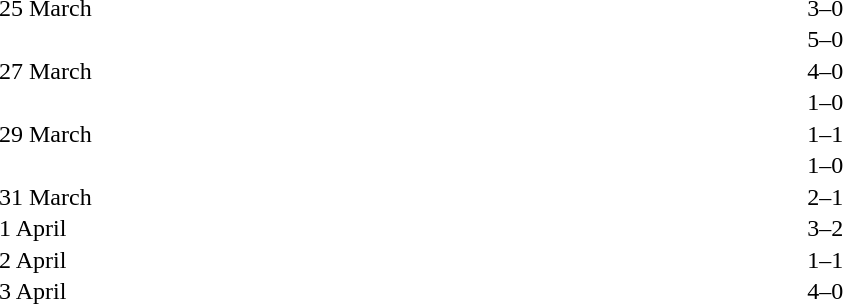<table cellspacing=1 width=70%>
<tr>
<th width=25%></th>
<th width=30%></th>
<th width=15%></th>
<th width=30%></th>
</tr>
<tr>
<td>25 March</td>
<td align=right></td>
<td align=center>3–0</td>
<td></td>
</tr>
<tr>
<td></td>
<td align=right></td>
<td align=center>5–0</td>
<td></td>
</tr>
<tr>
<td>27 March</td>
<td align=right></td>
<td align=center>4–0</td>
<td></td>
</tr>
<tr>
<td></td>
<td align=right></td>
<td align=center>1–0</td>
<td></td>
</tr>
<tr>
<td>29 March</td>
<td align=right></td>
<td align=center>1–1</td>
<td></td>
</tr>
<tr>
<td></td>
<td align=right></td>
<td align=center>1–0</td>
<td></td>
</tr>
<tr>
<td>31 March</td>
<td align=right></td>
<td align=center>2–1</td>
<td></td>
</tr>
<tr>
<td>1 April</td>
<td align=right></td>
<td align=center>3–2</td>
<td></td>
</tr>
<tr>
<td>2 April</td>
<td align=right></td>
<td align=center>1–1</td>
<td></td>
</tr>
<tr>
<td>3 April</td>
<td align=right></td>
<td align=center>4–0</td>
<td></td>
</tr>
</table>
